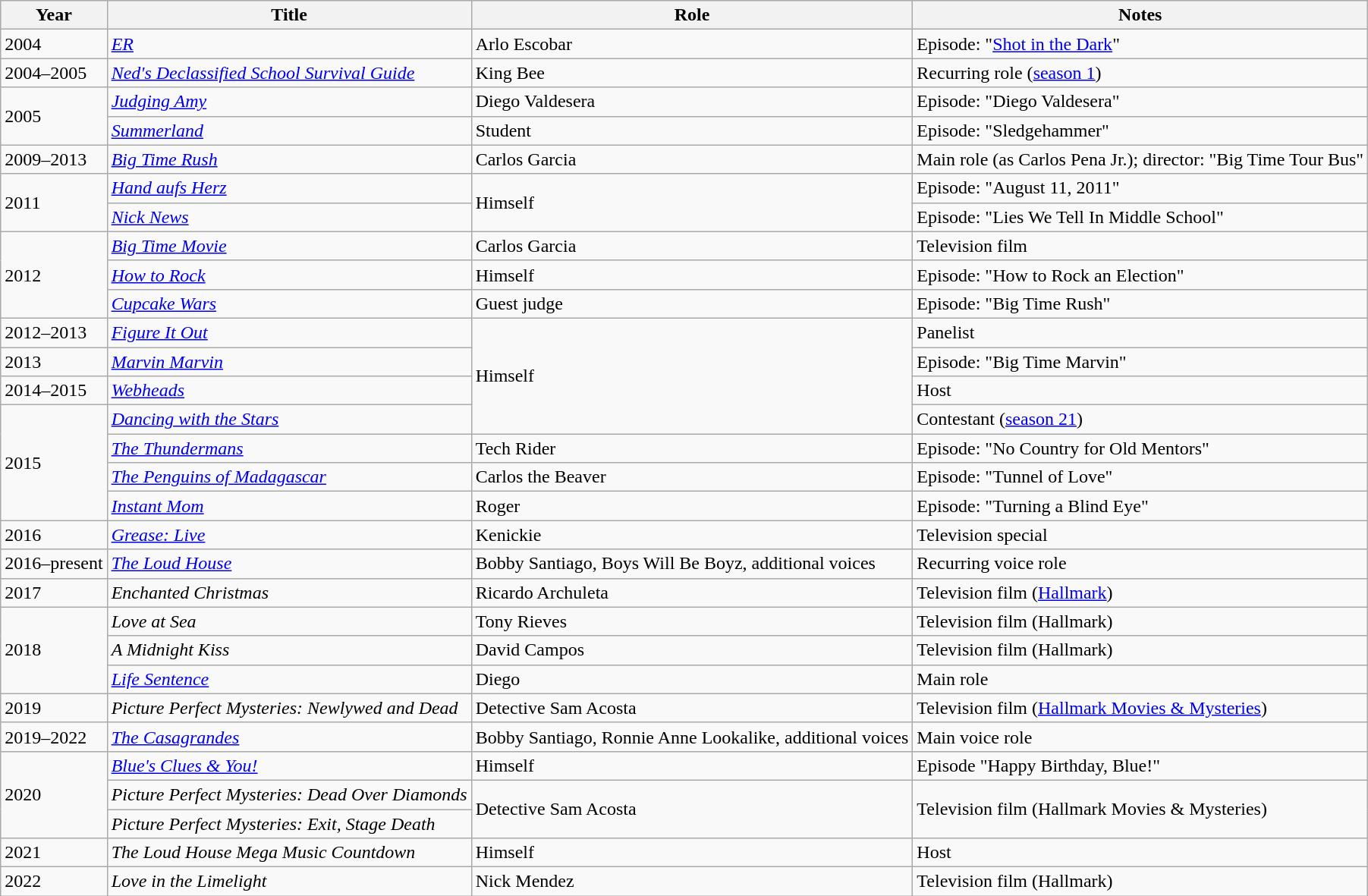<table class="wikitable">
<tr>
<th>Year</th>
<th>Title</th>
<th>Role</th>
<th>Notes</th>
</tr>
<tr>
<td>2004</td>
<td><em><a href='#'>ER</a></em></td>
<td>Arlo Escobar</td>
<td>Episode: "<a href='#'>Shot in the Dark</a>"</td>
</tr>
<tr>
<td>2004–2005</td>
<td><em><a href='#'>Ned's Declassified School Survival Guide</a></em></td>
<td>King Bee</td>
<td>Recurring role (<a href='#'>season 1</a>)</td>
</tr>
<tr>
<td rowspan=2>2005</td>
<td><em><a href='#'>Judging Amy</a></em></td>
<td>Diego Valdesera</td>
<td>Episode: "Diego Valdesera"</td>
</tr>
<tr>
<td><em><a href='#'>Summerland</a></em></td>
<td>Student</td>
<td>Episode: "Sledgehammer"</td>
</tr>
<tr>
<td>2009–2013</td>
<td><em><a href='#'>Big Time Rush</a></em></td>
<td>Carlos Garcia</td>
<td>Main role (as Carlos Pena Jr.); director: "Big Time Tour Bus"</td>
</tr>
<tr>
<td rowspan=2>2011</td>
<td><em><a href='#'>Hand aufs Herz</a></em></td>
<td rowspan=2>Himself</td>
<td>Episode: "August 11, 2011"</td>
</tr>
<tr>
<td><em><a href='#'>Nick News</a></em></td>
<td>Episode: "Lies We Tell In Middle School"</td>
</tr>
<tr>
<td rowspan=3>2012</td>
<td><em><a href='#'>Big Time Movie</a></em></td>
<td>Carlos Garcia</td>
<td>Television film</td>
</tr>
<tr>
<td><em><a href='#'>How to Rock</a></em></td>
<td>Himself</td>
<td>Episode: "How to Rock an Election"</td>
</tr>
<tr>
<td><em><a href='#'>Cupcake Wars</a></em></td>
<td>Guest judge</td>
<td>Episode: "Big Time Rush"</td>
</tr>
<tr>
<td>2012–2013</td>
<td><em><a href='#'>Figure It Out</a></em></td>
<td rowspan=4>Himself</td>
<td>Panelist</td>
</tr>
<tr>
<td>2013</td>
<td><em><a href='#'>Marvin Marvin</a></em></td>
<td>Episode: "Big Time Marvin"</td>
</tr>
<tr>
<td>2014–2015</td>
<td><em><a href='#'>Webheads</a></em></td>
<td>Host</td>
</tr>
<tr>
<td rowspan=4>2015</td>
<td><em><a href='#'>Dancing with the Stars</a></em></td>
<td>Contestant (<a href='#'>season 21</a>)</td>
</tr>
<tr>
<td><em><a href='#'>The Thundermans</a></em></td>
<td>Tech Rider</td>
<td>Episode: "No Country for Old Mentors"</td>
</tr>
<tr>
<td><em><a href='#'>The Penguins of Madagascar</a></em></td>
<td>Carlos the Beaver</td>
<td>Episode: "Tunnel of Love"</td>
</tr>
<tr>
<td><em><a href='#'>Instant Mom</a></em></td>
<td>Roger</td>
<td>Episode: "Turning a Blind Eye"</td>
</tr>
<tr>
<td>2016</td>
<td><em><a href='#'>Grease: Live</a></em></td>
<td>Kenickie</td>
<td>Television special</td>
</tr>
<tr>
<td>2016–present</td>
<td><em><a href='#'>The Loud House</a></em></td>
<td>Bobby Santiago, Boys Will Be Boyz, additional voices</td>
<td>Recurring voice role</td>
</tr>
<tr>
<td>2017</td>
<td><em>Enchanted Christmas</em></td>
<td>Ricardo Archuleta</td>
<td>Television film (<a href='#'>Hallmark</a>)</td>
</tr>
<tr>
<td rowspan=3>2018</td>
<td><em>Love at Sea</em></td>
<td>Tony Rieves</td>
<td>Television film (Hallmark)</td>
</tr>
<tr>
<td><em>A Midnight Kiss</em></td>
<td>David Campos</td>
<td>Television film (Hallmark)</td>
</tr>
<tr>
<td><em><a href='#'>Life Sentence</a></em></td>
<td>Diego</td>
<td>Main role</td>
</tr>
<tr>
<td>2019</td>
<td><em>Picture Perfect Mysteries: Newlywed and Dead</em></td>
<td>Detective Sam Acosta</td>
<td>Television film (<a href='#'>Hallmark Movies & Mysteries</a>)</td>
</tr>
<tr>
<td>2019–2022</td>
<td><em><a href='#'>The Casagrandes</a></em></td>
<td>Bobby Santiago, Ronnie Anne Lookalike, additional voices</td>
<td>Main voice role</td>
</tr>
<tr>
<td rowspan=3>2020</td>
<td><em><a href='#'>Blue's Clues & You!</a></em></td>
<td>Himself</td>
<td>Episode "Happy Birthday, Blue!"</td>
</tr>
<tr>
<td><em>Picture Perfect Mysteries: Dead Over Diamonds</em></td>
<td rowspan=2>Detective Sam Acosta</td>
<td rowspan=2>Television film (Hallmark Movies & Mysteries)</td>
</tr>
<tr>
<td><em>Picture Perfect Mysteries: Exit, Stage Death</em></td>
</tr>
<tr>
<td>2021</td>
<td><em>The Loud House Mega Music Countdown</em></td>
<td>Himself</td>
<td>Host</td>
</tr>
<tr>
<td>2022</td>
<td><em>Love in the Limelight</em></td>
<td>Nick Mendez</td>
<td>Television film (Hallmark)</td>
</tr>
</table>
